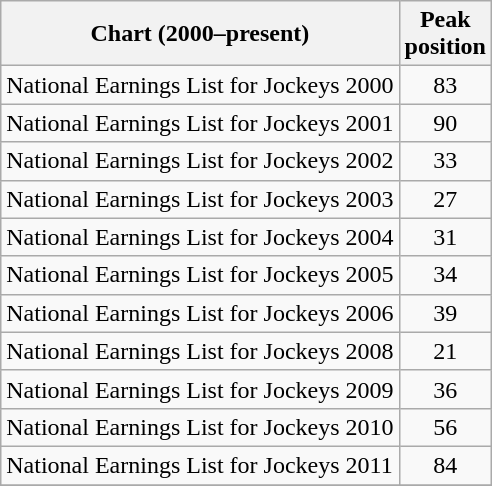<table class="wikitable sortable">
<tr>
<th>Chart (2000–present)</th>
<th>Peak<br>position</th>
</tr>
<tr>
<td>National Earnings List for Jockeys 2000</td>
<td style="text-align:center;">83</td>
</tr>
<tr>
<td>National Earnings List for Jockeys 2001</td>
<td style="text-align:center;">90</td>
</tr>
<tr>
<td>National Earnings List for Jockeys 2002</td>
<td style="text-align:center;">33</td>
</tr>
<tr>
<td>National Earnings List for Jockeys 2003</td>
<td style="text-align:center;">27</td>
</tr>
<tr>
<td>National Earnings List for Jockeys 2004</td>
<td style="text-align:center;">31</td>
</tr>
<tr>
<td>National Earnings List for Jockeys 2005</td>
<td style="text-align:center;">34</td>
</tr>
<tr>
<td>National Earnings List for Jockeys 2006</td>
<td style="text-align:center;">39</td>
</tr>
<tr>
<td>National Earnings List for Jockeys 2008</td>
<td style="text-align:center;">21</td>
</tr>
<tr>
<td>National Earnings List for Jockeys 2009</td>
<td style="text-align:center;">36</td>
</tr>
<tr>
<td>National Earnings List for Jockeys 2010</td>
<td style="text-align:center;">56</td>
</tr>
<tr>
<td>National Earnings List for Jockeys 2011</td>
<td style="text-align:center;">84</td>
</tr>
<tr>
</tr>
</table>
